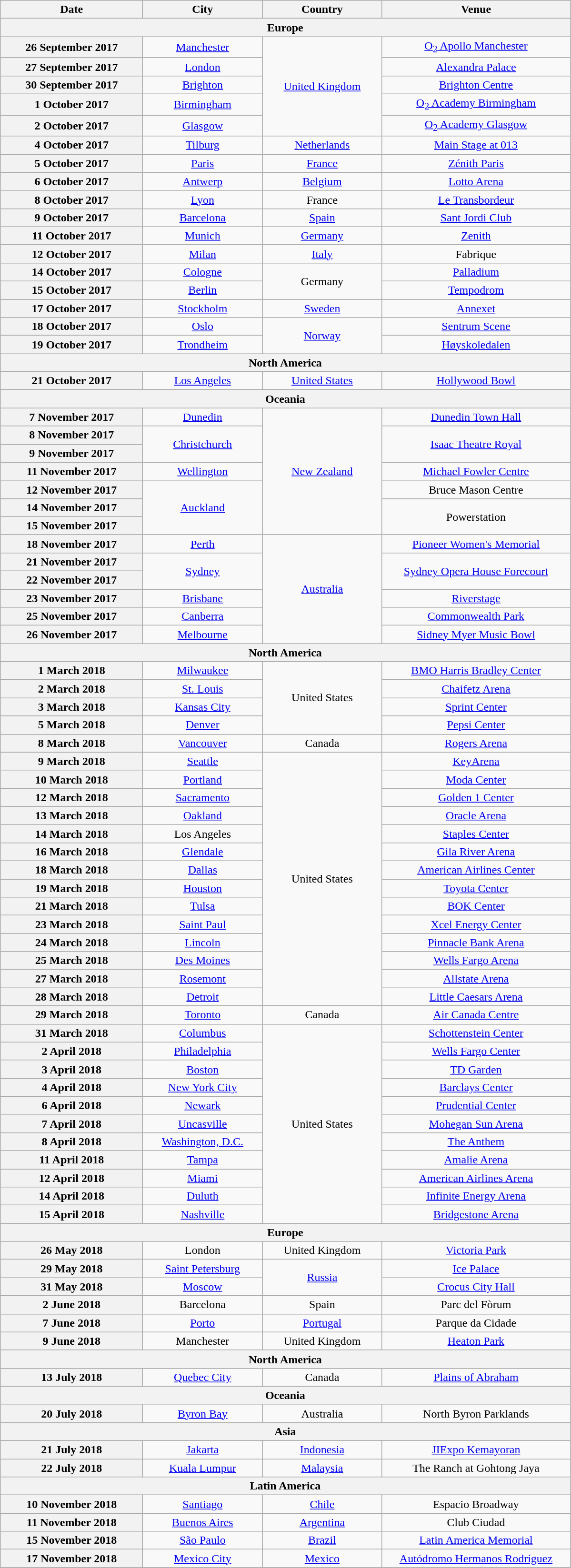<table class="wikitable plainrowheaders" style="text-align:center;">
<tr>
<th scope="col" style="width:12em;">Date</th>
<th scope="col" style="width:10em;">City</th>
<th scope="col" style="width:10em;">Country</th>
<th scope="col" style="width:16em;">Venue</th>
</tr>
<tr>
<th colspan="7">Europe</th>
</tr>
<tr>
<th scope="row" style="text-align:center;">26 September 2017</th>
<td><a href='#'>Manchester</a></td>
<td rowspan="5"><a href='#'>United Kingdom</a></td>
<td><a href='#'>O<sub>2</sub> Apollo Manchester</a></td>
</tr>
<tr>
<th scope="row" style="text-align:center;">27 September 2017</th>
<td><a href='#'>London</a></td>
<td><a href='#'>Alexandra Palace</a></td>
</tr>
<tr>
<th scope="row" style="text-align:center;">30 September 2017</th>
<td><a href='#'>Brighton</a></td>
<td><a href='#'>Brighton Centre</a></td>
</tr>
<tr>
<th scope="row" style="text-align:center;">1 October 2017</th>
<td><a href='#'>Birmingham</a></td>
<td><a href='#'>O<sub>2</sub> Academy Birmingham</a></td>
</tr>
<tr>
<th scope="row" style="text-align:center;">2 October 2017</th>
<td><a href='#'>Glasgow</a></td>
<td><a href='#'>O<sub>2</sub> Academy Glasgow</a></td>
</tr>
<tr>
<th scope="row" style="text-align:center;">4 October 2017</th>
<td><a href='#'>Tilburg</a></td>
<td><a href='#'>Netherlands</a></td>
<td><a href='#'>Main Stage at 013</a></td>
</tr>
<tr>
<th scope="row" style="text-align:center;">5 October 2017</th>
<td><a href='#'>Paris</a></td>
<td><a href='#'>France</a></td>
<td><a href='#'>Zénith Paris</a></td>
</tr>
<tr>
<th scope="row" style="text-align:center;">6 October 2017</th>
<td><a href='#'>Antwerp</a></td>
<td><a href='#'>Belgium</a></td>
<td><a href='#'>Lotto Arena</a></td>
</tr>
<tr>
<th scope="row" style="text-align:center;">8 October 2017</th>
<td><a href='#'>Lyon</a></td>
<td>France</td>
<td><a href='#'>Le Transbordeur</a></td>
</tr>
<tr>
<th scope="row" style="text-align:center;">9 October 2017</th>
<td><a href='#'>Barcelona</a></td>
<td><a href='#'>Spain</a></td>
<td><a href='#'>Sant Jordi Club</a></td>
</tr>
<tr>
<th scope="row" style="text-align:center;">11 October 2017</th>
<td><a href='#'>Munich</a></td>
<td><a href='#'>Germany</a></td>
<td><a href='#'>Zenith</a></td>
</tr>
<tr>
<th scope="row" style="text-align:center;">12 October 2017</th>
<td><a href='#'>Milan</a></td>
<td><a href='#'>Italy</a></td>
<td>Fabrique</td>
</tr>
<tr>
<th scope="row" style="text-align:center;">14 October 2017</th>
<td><a href='#'>Cologne</a></td>
<td rowspan="2">Germany</td>
<td><a href='#'>Palladium</a></td>
</tr>
<tr>
<th scope="row" style="text-align:center;">15 October 2017</th>
<td><a href='#'>Berlin</a></td>
<td><a href='#'>Tempodrom</a></td>
</tr>
<tr>
<th scope="row" style="text-align:center;">17 October 2017</th>
<td><a href='#'>Stockholm</a></td>
<td><a href='#'>Sweden</a></td>
<td><a href='#'>Annexet</a></td>
</tr>
<tr>
<th scope="row" style="text-align:center;">18 October 2017</th>
<td><a href='#'>Oslo</a></td>
<td rowspan="2"><a href='#'>Norway</a></td>
<td><a href='#'>Sentrum Scene</a></td>
</tr>
<tr>
<th scope="row" style="text-align:center;">19 October 2017</th>
<td><a href='#'>Trondheim</a></td>
<td><a href='#'>Høyskoledalen</a></td>
</tr>
<tr>
<th colspan="7">North America</th>
</tr>
<tr>
<th scope="row" style="text-align:center;">21 October 2017</th>
<td><a href='#'>Los Angeles</a></td>
<td><a href='#'>United States</a></td>
<td><a href='#'>Hollywood Bowl</a></td>
</tr>
<tr>
<th colspan="7">Oceania</th>
</tr>
<tr>
<th scope="row" style="text-align:center;">7 November 2017</th>
<td><a href='#'>Dunedin</a></td>
<td rowspan="7"><a href='#'>New Zealand</a></td>
<td><a href='#'>Dunedin Town Hall</a></td>
</tr>
<tr>
<th scope="row" style="text-align:center;">8 November 2017</th>
<td rowspan="2"><a href='#'>Christchurch</a></td>
<td rowspan="2"><a href='#'>Isaac Theatre Royal</a></td>
</tr>
<tr>
<th scope="row" style="text-align:center;">9 November 2017</th>
</tr>
<tr>
<th scope="row" style="text-align:center;">11 November 2017</th>
<td><a href='#'>Wellington</a></td>
<td><a href='#'>Michael Fowler Centre</a></td>
</tr>
<tr>
<th scope="row" style="text-align:center;">12 November 2017</th>
<td rowspan="3"><a href='#'>Auckland</a></td>
<td>Bruce Mason Centre</td>
</tr>
<tr>
<th scope="row" style="text-align:center;">14 November 2017</th>
<td rowspan="2">Powerstation</td>
</tr>
<tr>
<th scope="row" style="text-align:center;">15 November 2017</th>
</tr>
<tr>
<th scope="row" style="text-align:center;">18 November 2017</th>
<td><a href='#'>Perth</a></td>
<td rowspan="6"><a href='#'>Australia</a></td>
<td><a href='#'>Pioneer Women's Memorial</a></td>
</tr>
<tr>
<th scope="row" style="text-align:center;">21 November 2017</th>
<td rowspan="2"><a href='#'>Sydney</a></td>
<td rowspan="2"><a href='#'>Sydney Opera House Forecourt</a></td>
</tr>
<tr>
<th scope="row" style="text-align:center;">22 November 2017</th>
</tr>
<tr>
<th scope="row" style="text-align:center;">23 November 2017</th>
<td><a href='#'>Brisbane</a></td>
<td><a href='#'>Riverstage</a></td>
</tr>
<tr>
<th scope="row" style="text-align:center;">25 November 2017</th>
<td><a href='#'>Canberra</a></td>
<td><a href='#'>Commonwealth Park</a></td>
</tr>
<tr>
<th scope="row" style="text-align:center;">26 November 2017</th>
<td><a href='#'>Melbourne</a></td>
<td><a href='#'>Sidney Myer Music Bowl</a></td>
</tr>
<tr>
<th colspan="7">North America</th>
</tr>
<tr>
<th scope="row" style="text-align:center;">1 March 2018</th>
<td><a href='#'>Milwaukee</a></td>
<td rowspan="4">United States</td>
<td><a href='#'>BMO Harris Bradley Center</a></td>
</tr>
<tr>
<th scope="row" style="text-align:center;">2 March 2018</th>
<td><a href='#'>St. Louis</a></td>
<td><a href='#'>Chaifetz Arena</a></td>
</tr>
<tr>
<th scope="row" style="text-align:center;">3 March 2018</th>
<td><a href='#'>Kansas City</a></td>
<td><a href='#'>Sprint Center</a></td>
</tr>
<tr>
<th scope="row" style="text-align:center;">5 March 2018</th>
<td><a href='#'>Denver</a></td>
<td><a href='#'>Pepsi Center</a></td>
</tr>
<tr>
<th scope="row" style="text-align:center;">8 March 2018</th>
<td><a href='#'>Vancouver</a></td>
<td>Canada</td>
<td><a href='#'>Rogers Arena</a></td>
</tr>
<tr>
<th scope="row" style="text-align:center;">9 March 2018</th>
<td><a href='#'>Seattle</a></td>
<td rowspan="14">United States</td>
<td><a href='#'>KeyArena</a></td>
</tr>
<tr>
<th scope="row" style="text-align:center;">10 March 2018</th>
<td><a href='#'>Portland</a></td>
<td><a href='#'>Moda Center</a></td>
</tr>
<tr>
<th scope="row" style="text-align:center;">12 March 2018</th>
<td><a href='#'>Sacramento</a></td>
<td><a href='#'>Golden 1 Center</a></td>
</tr>
<tr>
<th scope="row" style="text-align:center;">13 March 2018</th>
<td><a href='#'>Oakland</a></td>
<td><a href='#'>Oracle Arena</a></td>
</tr>
<tr>
<th scope="row" style="text-align:center;">14 March 2018</th>
<td>Los Angeles</td>
<td><a href='#'>Staples Center</a></td>
</tr>
<tr>
<th scope="row" style="text-align:center;">16 March 2018</th>
<td><a href='#'>Glendale</a></td>
<td><a href='#'>Gila River Arena</a></td>
</tr>
<tr>
<th scope="row" style="text-align:center;">18 March 2018</th>
<td><a href='#'>Dallas</a></td>
<td><a href='#'>American Airlines Center</a></td>
</tr>
<tr>
<th scope="row" style="text-align:center;">19 March 2018</th>
<td><a href='#'>Houston</a></td>
<td><a href='#'>Toyota Center</a></td>
</tr>
<tr>
<th scope="row" style="text-align:center;">21 March 2018</th>
<td><a href='#'>Tulsa</a></td>
<td><a href='#'>BOK Center</a></td>
</tr>
<tr>
<th scope="row" style="text-align:center;">23 March 2018</th>
<td><a href='#'>Saint Paul</a></td>
<td><a href='#'>Xcel Energy Center</a></td>
</tr>
<tr>
<th scope="row" style="text-align:center;">24 March 2018</th>
<td><a href='#'>Lincoln</a></td>
<td><a href='#'>Pinnacle Bank Arena</a></td>
</tr>
<tr>
<th scope="row" style="text-align:center;">25 March 2018</th>
<td><a href='#'>Des Moines</a></td>
<td><a href='#'>Wells Fargo Arena</a></td>
</tr>
<tr>
<th scope="row" style="text-align:center;">27 March 2018</th>
<td><a href='#'>Rosemont</a></td>
<td><a href='#'>Allstate Arena</a></td>
</tr>
<tr>
<th scope="row" style="text-align:center;">28 March 2018</th>
<td><a href='#'>Detroit</a></td>
<td><a href='#'>Little Caesars Arena</a></td>
</tr>
<tr>
<th scope="row" style="text-align:center;">29 March 2018</th>
<td><a href='#'>Toronto</a></td>
<td>Canada</td>
<td><a href='#'>Air Canada Centre</a></td>
</tr>
<tr>
<th scope="row" style="text-align:center;">31 March 2018</th>
<td><a href='#'>Columbus</a></td>
<td rowspan="11">United States</td>
<td><a href='#'>Schottenstein Center</a></td>
</tr>
<tr>
<th scope="row" style="text-align:center;">2 April 2018</th>
<td><a href='#'>Philadelphia</a></td>
<td><a href='#'>Wells Fargo Center</a></td>
</tr>
<tr>
<th scope="row" style="text-align:center;">3 April 2018</th>
<td><a href='#'>Boston</a></td>
<td><a href='#'>TD Garden</a></td>
</tr>
<tr>
<th scope="row" style="text-align:center;">4 April 2018</th>
<td><a href='#'>New York City</a></td>
<td><a href='#'>Barclays Center</a></td>
</tr>
<tr>
<th scope="row" style="text-align:center;">6 April 2018</th>
<td><a href='#'>Newark</a></td>
<td><a href='#'>Prudential Center</a></td>
</tr>
<tr>
<th scope="row" style="text-align:center;">7 April 2018</th>
<td><a href='#'>Uncasville</a></td>
<td><a href='#'>Mohegan Sun Arena</a></td>
</tr>
<tr>
<th scope="row" style="text-align:center;">8 April 2018</th>
<td><a href='#'>Washington, D.C.</a></td>
<td><a href='#'>The Anthem</a></td>
</tr>
<tr>
<th scope="row" style="text-align:center;">11 April 2018</th>
<td><a href='#'>Tampa</a></td>
<td><a href='#'>Amalie Arena</a></td>
</tr>
<tr>
<th scope="row" style="text-align:center;">12 April 2018</th>
<td><a href='#'>Miami</a></td>
<td><a href='#'>American Airlines Arena</a></td>
</tr>
<tr>
<th scope="row" style="text-align:center;">14 April 2018</th>
<td><a href='#'>Duluth</a></td>
<td><a href='#'>Infinite Energy Arena</a></td>
</tr>
<tr>
<th scope="row" style="text-align:center;">15 April 2018</th>
<td><a href='#'>Nashville</a></td>
<td><a href='#'>Bridgestone Arena</a></td>
</tr>
<tr>
<th colspan="7">Europe</th>
</tr>
<tr>
<th scope="row" style="text-align:center;">26 May 2018</th>
<td>London</td>
<td>United Kingdom</td>
<td><a href='#'>Victoria Park</a></td>
</tr>
<tr>
<th scope="row" style="text-align:center;">29 May 2018</th>
<td><a href='#'>Saint Petersburg</a></td>
<td rowspan="2"><a href='#'>Russia</a></td>
<td><a href='#'>Ice Palace</a></td>
</tr>
<tr>
<th scope="row" style="text-align:center;">31 May 2018</th>
<td><a href='#'>Moscow</a></td>
<td><a href='#'>Crocus City Hall</a></td>
</tr>
<tr>
<th scope="row" style="text-align:center;">2 June 2018</th>
<td>Barcelona</td>
<td>Spain</td>
<td>Parc del Fòrum</td>
</tr>
<tr>
<th scope="row" style="text-align:center;">7 June 2018</th>
<td><a href='#'>Porto</a></td>
<td><a href='#'>Portugal</a></td>
<td>Parque da Cidade</td>
</tr>
<tr>
<th scope="row" style="text-align:center;">9 June 2018</th>
<td>Manchester</td>
<td>United Kingdom</td>
<td><a href='#'>Heaton Park</a></td>
</tr>
<tr>
<th colspan="7">North America</th>
</tr>
<tr>
<th scope="row" style="text-align:center;">13 July 2018</th>
<td><a href='#'>Quebec City</a></td>
<td>Canada</td>
<td><a href='#'>Plains of Abraham</a></td>
</tr>
<tr>
<th colspan="7">Oceania</th>
</tr>
<tr>
<th scope="row" style="text-align:center;">20 July 2018</th>
<td><a href='#'>Byron Bay</a></td>
<td>Australia</td>
<td>North Byron Parklands</td>
</tr>
<tr>
<th colspan="7">Asia</th>
</tr>
<tr>
<th scope="row" style="text-align:center;">21 July 2018</th>
<td><a href='#'>Jakarta</a></td>
<td><a href='#'>Indonesia</a></td>
<td><a href='#'>JIExpo Kemayoran</a></td>
</tr>
<tr>
<th scope="row" style="text-align:center;">22 July 2018</th>
<td><a href='#'>Kuala Lumpur</a></td>
<td><a href='#'>Malaysia</a></td>
<td>The Ranch at Gohtong Jaya</td>
</tr>
<tr>
<th colspan="7">Latin America</th>
</tr>
<tr>
<th scope="row" style="text-align:center;">10 November 2018</th>
<td><a href='#'>Santiago</a></td>
<td><a href='#'>Chile</a></td>
<td>Espacio Broadway</td>
</tr>
<tr>
<th scope="row" style="text-align:center;">11 November 2018</th>
<td><a href='#'>Buenos Aires</a></td>
<td><a href='#'>Argentina</a></td>
<td>Club Ciudad</td>
</tr>
<tr>
<th scope="row" style="text-align:center;">15 November 2018</th>
<td><a href='#'>São Paulo</a></td>
<td><a href='#'>Brazil</a></td>
<td><a href='#'>Latin America Memorial</a></td>
</tr>
<tr>
<th scope="row" style="text-align:center;">17 November 2018</th>
<td><a href='#'>Mexico City</a></td>
<td><a href='#'>Mexico</a></td>
<td><a href='#'>Autódromo Hermanos Rodríguez</a></td>
</tr>
<tr>
</tr>
</table>
